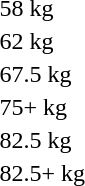<table>
<tr>
<td>58 kg</td>
<td></td>
<td></td>
<td></td>
</tr>
<tr>
<td>62 kg</td>
<td></td>
<td></td>
<td></td>
</tr>
<tr>
<td>67.5 kg</td>
<td></td>
<td></td>
<td></td>
</tr>
<tr>
<td>75+ kg</td>
<td></td>
<td></td>
<td></td>
</tr>
<tr>
<td>82.5 kg</td>
<td></td>
<td></td>
<td></td>
</tr>
<tr>
<td>82.5+ kg</td>
<td></td>
<td></td>
<td></td>
</tr>
</table>
